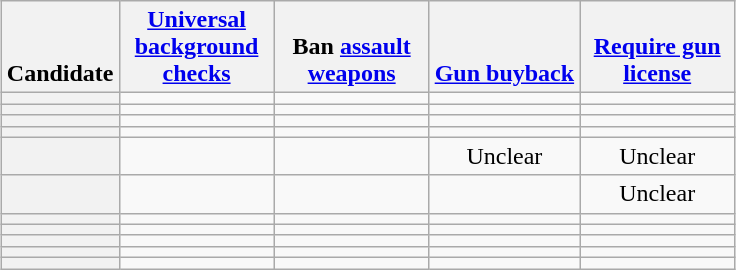<table class="wikitable sortable" style=margin:auto;table-layout:fixed;text-align:center>
<tr valign=bottom>
<th>Candidate</th>
<th style=max-width:6em><a href='#'>Universal background checks</a></th>
<th style=max-width:6em>Ban <a href='#'>assault weapons</a></th>
<th style=max-width:6em><a href='#'>Gun buyback</a></th>
<th style=max-width:6em><a href='#'>Require gun license</a></th>
</tr>
<tr>
<th></th>
<td></td>
<td></td>
<td></td>
<td></td>
</tr>
<tr>
<th></th>
<td></td>
<td></td>
<td></td>
<td></td>
</tr>
<tr>
<th></th>
<td></td>
<td></td>
<td></td>
<td></td>
</tr>
<tr>
<th></th>
<td></td>
<td></td>
<td></td>
<td></td>
</tr>
<tr>
<th></th>
<td></td>
<td></td>
<td>Unclear</td>
<td>Unclear</td>
</tr>
<tr>
<th></th>
<td></td>
<td></td>
<td></td>
<td>Unclear</td>
</tr>
<tr>
<th></th>
<td></td>
<td></td>
<td></td>
<td></td>
</tr>
<tr>
<th></th>
<td></td>
<td></td>
<td></td>
<td></td>
</tr>
<tr>
<th></th>
<td></td>
<td></td>
<td></td>
<td></td>
</tr>
<tr>
<th></th>
<td></td>
<td></td>
<td></td>
<td></td>
</tr>
<tr>
<th></th>
<td></td>
<td></td>
<td></td>
<td></td>
</tr>
</table>
